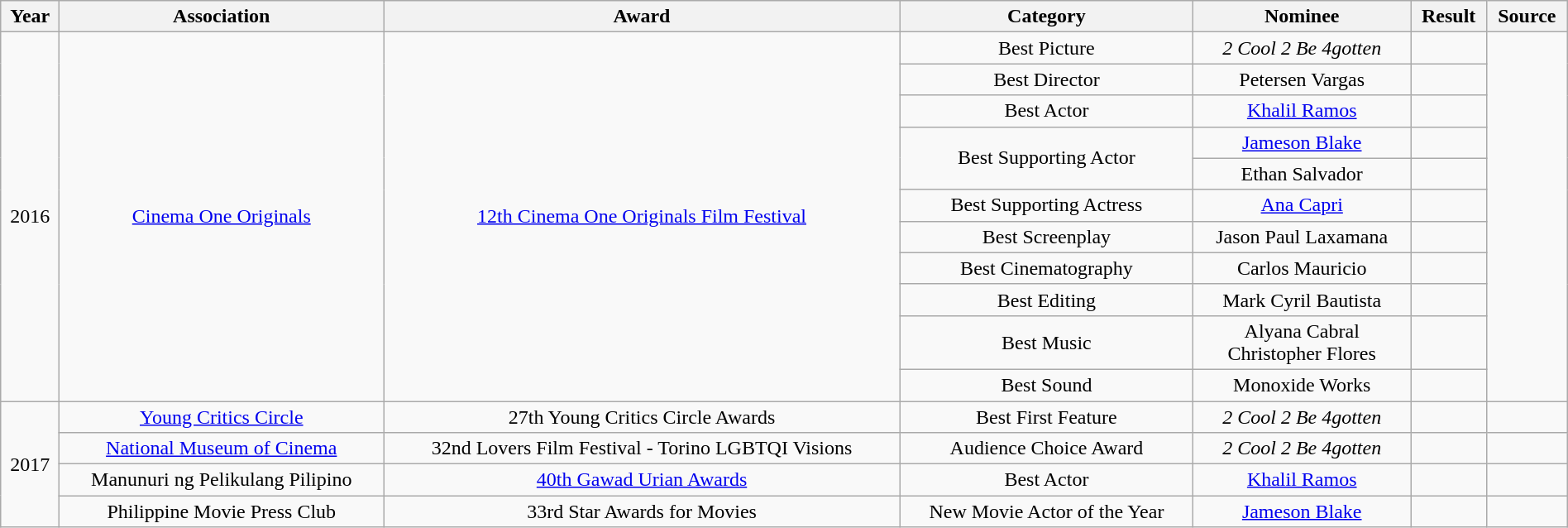<table class="wikitable" style="text-align:center; font-size:100%; line-height:18px;"  width="100%">
<tr>
<th>Year</th>
<th>Association</th>
<th>Award</th>
<th>Category</th>
<th>Nominee</th>
<th>Result</th>
<th>Source</th>
</tr>
<tr>
<td rowspan="11">2016</td>
<td rowspan="11"><a href='#'>Cinema One Originals</a></td>
<td rowspan="11"><a href='#'>12th Cinema One Originals Film Festival</a></td>
<td>Best Picture</td>
<td><em>2 Cool 2 Be 4gotten</em></td>
<td></td>
<td rowspan="11"></td>
</tr>
<tr>
<td>Best Director</td>
<td>Petersen Vargas</td>
<td></td>
</tr>
<tr>
<td>Best Actor</td>
<td><a href='#'>Khalil Ramos</a></td>
<td></td>
</tr>
<tr>
<td rowspan="2">Best Supporting Actor</td>
<td><a href='#'>Jameson Blake</a></td>
<td></td>
</tr>
<tr>
<td>Ethan Salvador</td>
<td></td>
</tr>
<tr>
<td>Best Supporting Actress</td>
<td><a href='#'>Ana Capri</a></td>
<td></td>
</tr>
<tr>
<td>Best Screenplay</td>
<td>Jason Paul Laxamana</td>
<td></td>
</tr>
<tr>
<td>Best Cinematography</td>
<td>Carlos Mauricio</td>
<td></td>
</tr>
<tr>
<td>Best Editing</td>
<td>Mark Cyril Bautista</td>
<td></td>
</tr>
<tr>
<td>Best Music</td>
<td>Alyana Cabral<br>Christopher Flores</td>
<td></td>
</tr>
<tr>
<td>Best Sound</td>
<td>Monoxide Works</td>
<td></td>
</tr>
<tr>
<td rowspan="4">2017</td>
<td><a href='#'>Young Critics Circle</a></td>
<td>27th Young Critics Circle Awards</td>
<td>Best First Feature</td>
<td><em>2 Cool 2 Be 4gotten</em></td>
<td></td>
<td></td>
</tr>
<tr>
<td><a href='#'>National Museum of Cinema</a></td>
<td>32nd Lovers Film Festival - Torino LGBTQI Visions</td>
<td>Audience Choice Award</td>
<td><em>2 Cool 2 Be 4gotten</em></td>
<td></td>
<td></td>
</tr>
<tr>
<td>Manunuri ng Pelikulang Pilipino</td>
<td><a href='#'>40th Gawad Urian Awards</a></td>
<td>Best Actor</td>
<td><a href='#'>Khalil Ramos</a></td>
<td></td>
<td></td>
</tr>
<tr>
<td>Philippine Movie Press Club</td>
<td>33rd Star Awards for Movies</td>
<td>New Movie Actor of the Year</td>
<td><a href='#'>Jameson Blake</a></td>
<td></td>
<td></td>
</tr>
</table>
